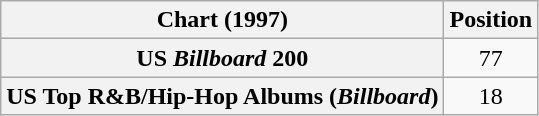<table class="wikitable sortable plainrowheaders" style="text-align:center">
<tr>
<th scope="col">Chart (1997)</th>
<th scope="col">Position</th>
</tr>
<tr>
<th scope="row">US <em>Billboard</em> 200</th>
<td>77</td>
</tr>
<tr>
<th scope="row">US Top R&B/Hip-Hop Albums (<em>Billboard</em>)</th>
<td>18</td>
</tr>
</table>
